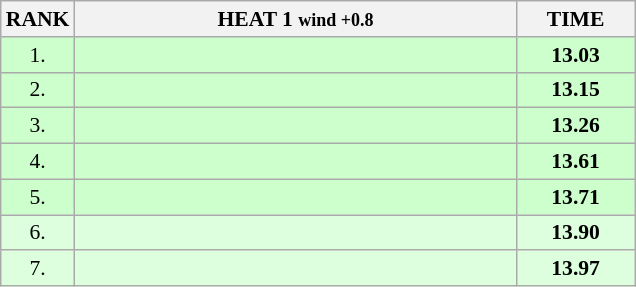<table class="wikitable" style="border-collapse: collapse; font-size: 90%;">
<tr>
<th>RANK</th>
<th style="width: 20em">HEAT 1 <small>wind +0.8</small></th>
<th style="width: 5em">TIME</th>
</tr>
<tr style="background:#ccffcc;">
<td align="center">1.</td>
<td></td>
<td align="center"><strong>13.03</strong></td>
</tr>
<tr style="background:#ccffcc;">
<td align="center">2.</td>
<td></td>
<td align="center"><strong>13.15</strong></td>
</tr>
<tr style="background:#ccffcc;">
<td align="center">3.</td>
<td></td>
<td align="center"><strong>13.26</strong></td>
</tr>
<tr style="background:#ccffcc;">
<td align="center">4.</td>
<td></td>
<td align="center"><strong>13.61</strong></td>
</tr>
<tr style="background:#ccffcc;">
<td align="center">5.</td>
<td></td>
<td align="center"><strong>13.71</strong></td>
</tr>
<tr style="background:#ddffdd;">
<td align="center">6.</td>
<td></td>
<td align="center"><strong>13.90</strong></td>
</tr>
<tr style="background:#ddffdd;">
<td align="center">7.</td>
<td></td>
<td align="center"><strong>13.97</strong></td>
</tr>
</table>
